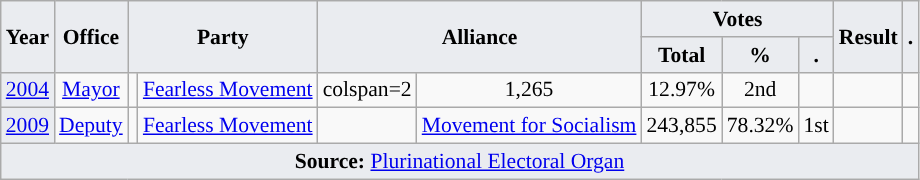<table class="wikitable" style="font-size:90%; text-align:center;">
<tr>
<th style="background-color:#EAECF0;" rowspan=2>Year</th>
<th style="background-color:#EAECF0;" rowspan=2>Office</th>
<th style="background-color:#EAECF0;" colspan=2 rowspan=2>Party</th>
<th style="background-color:#EAECF0;" colspan=2 rowspan=2>Alliance</th>
<th style="background-color:#EAECF0;" colspan=3>Votes</th>
<th style="background-color:#EAECF0;" rowspan=2>Result</th>
<th style="background-color:#EAECF0;" rowspan=2>.</th>
</tr>
<tr>
<th style="background-color:#EAECF0;">Total</th>
<th style="background-color:#EAECF0;">%</th>
<th style="background-color:#EAECF0;">.</th>
</tr>
<tr>
<td style="background-color:#EAECF0;"><a href='#'>2004</a></td>
<td><a href='#'>Mayor</a></td>
<td style="background-color:"></td>
<td><a href='#'>Fearless Movement</a></td>
<td>colspan=2 </td>
<td>1,265</td>
<td>12.97%</td>
<td>2nd</td>
<td></td>
<td></td>
</tr>
<tr>
<td style="background-color:#EAECF0;"><a href='#'>2009</a></td>
<td><a href='#'>Deputy</a></td>
<td style="background-color:"></td>
<td><a href='#'>Fearless Movement</a></td>
<td style="background-color:"></td>
<td><a href='#'>Movement for Socialism</a></td>
<td>243,855</td>
<td>78.32%</td>
<td>1st</td>
<td></td>
<td></td>
</tr>
<tr>
<td style="background-color:#EAECF0;" colspan=11><strong>Source:</strong> <a href='#'>Plurinational Electoral Organ</a>  </td>
</tr>
</table>
